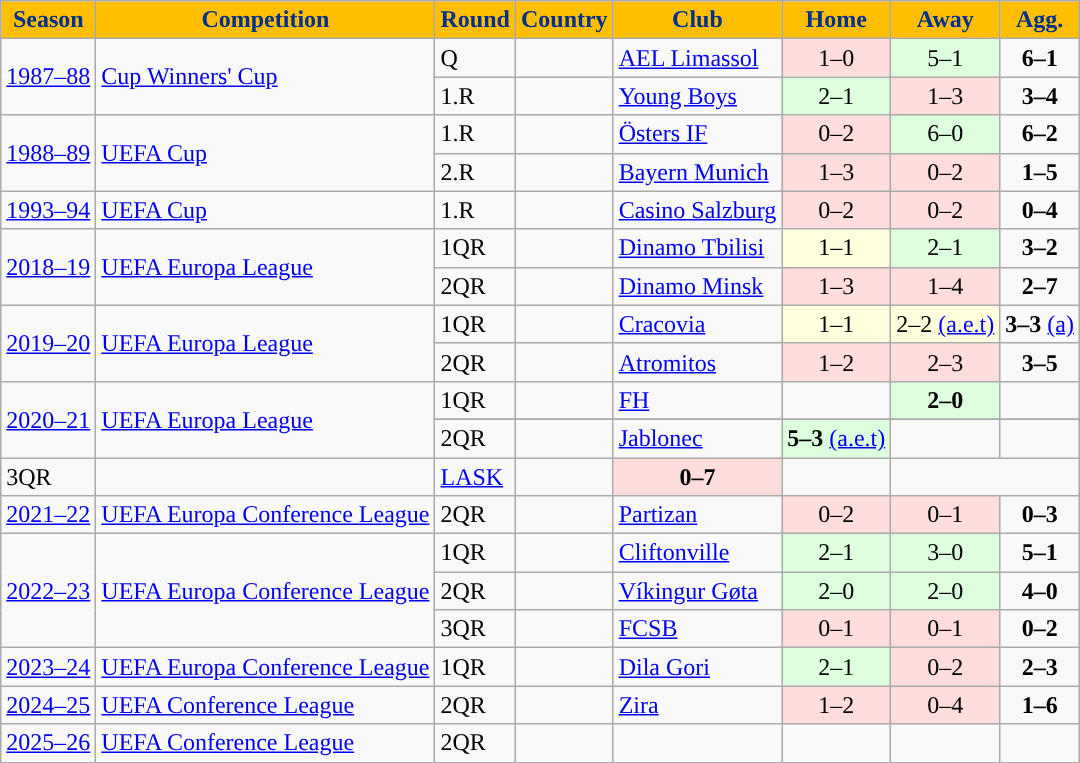<table class="wikitable">
<tr>
<th style="color:#00308F; background:#FFBF00;">Season</th>
<th style="color:#00308F; background:#FFBF00;">Competition</th>
<th style="color:#00308F; background:#FFBF00;">Round</th>
<th style="color:#00308F; background:#FFBF00;">Country</th>
<th style="color:#00308F; background:#FFBF00;">Club</th>
<th style="color:#00308F; background:#FFBF00;">Home</th>
<th style="color:#00308F; background:#FFBF00;">Away</th>
<th style="color:#00308F; background:#FFBF00;">Agg.</th>
</tr>
<tr>
<td rowspan="2"><a href='#'>1987–88</a></td>
<td rowspan="2"><a href='#'>Cup Winners' Cup</a></td>
<td>Q</td>
<td></td>
<td><a href='#'>AEL Limassol</a></td>
<td style="text-align:center; background:#fdd;">1–0</td>
<td style="text-align:center; background:#dfd;">5–1</td>
<td style="text-align:center;"><strong>6–1</strong></td>
</tr>
<tr>
<td>1.R</td>
<td></td>
<td><a href='#'>Young Boys</a></td>
<td style="text-align:center; background:#dfd;">2–1</td>
<td style="text-align:center; background:#fdd;">1–3</td>
<td style="text-align:center;"><strong>3–4</strong></td>
</tr>
<tr>
<td rowspan="2"><a href='#'>1988–89</a></td>
<td rowspan="2"><a href='#'>UEFA Cup</a></td>
<td>1.R</td>
<td></td>
<td><a href='#'>Östers IF</a></td>
<td style="text-align:center; background:#fdd;">0–2</td>
<td style="text-align:center; background:#dfd;">6–0</td>
<td style="text-align:center;"><strong>6–2</strong></td>
</tr>
<tr>
<td>2.R</td>
<td></td>
<td><a href='#'>Bayern Munich</a></td>
<td style="text-align:center; background:#fdd;">1–3</td>
<td style="text-align:center; background:#fdd;">0–2</td>
<td style="text-align:center;"><strong>1–5</strong></td>
</tr>
<tr>
<td><a href='#'>1993–94</a></td>
<td><a href='#'>UEFA Cup</a></td>
<td>1.R</td>
<td></td>
<td><a href='#'>Casino Salzburg</a></td>
<td style="text-align:center; background:#fdd;">0–2</td>
<td style="text-align:center; background:#fdd;">0–2</td>
<td style="text-align:center;"><strong>0–4</strong></td>
</tr>
<tr>
<td rowspan="2"><a href='#'>2018–19</a></td>
<td rowspan="2"><a href='#'>UEFA Europa League</a></td>
<td>1QR</td>
<td></td>
<td><a href='#'>Dinamo Tbilisi</a></td>
<td style="text-align:center; background:#ffd;">1–1</td>
<td style="text-align:center; background:#dfd;">2–1</td>
<td style="text-align:center;"><strong>3–2</strong></td>
</tr>
<tr>
<td>2QR</td>
<td></td>
<td><a href='#'>Dinamo Minsk</a></td>
<td style="text-align:center; background:#fdd;">1–3</td>
<td style="text-align:center; background:#fdd;">1–4</td>
<td style="text-align:center;"><strong>2–7</strong></td>
</tr>
<tr>
<td rowspan="2"><a href='#'>2019–20</a></td>
<td rowspan="2"><a href='#'>UEFA Europa League</a></td>
<td>1QR</td>
<td></td>
<td><a href='#'>Cracovia</a></td>
<td style="text-align:center; background:#ffd;">1–1</td>
<td style="text-align:center; background:#ffd;">2–2 <a href='#'>(a.e.t)</a></td>
<td style="text-align:center;"><strong>3–3</strong> <a href='#'>(a)</a></td>
</tr>
<tr>
<td>2QR</td>
<td></td>
<td><a href='#'>Atromitos</a></td>
<td style="text-align:center; background:#fdd;">1–2</td>
<td style="text-align:center; background:#fdd;">2–3</td>
<td style="text-align:center;"><strong>3–5</strong></td>
</tr>
<tr>
<td rowspan="3"><a href='#'>2020–21</a></td>
<td rowspan="3"><a href='#'>UEFA Europa League</a></td>
<td>1QR</td>
<td></td>
<td><a href='#'>FH</a></td>
<td></td>
<td style="text-align:center; background:#dfd;"><strong>2–0</strong></td>
<td></td>
</tr>
<tr>
</tr>
<tr>
<td>2QR</td>
<td></td>
<td><a href='#'>Jablonec</a></td>
<td style="text-align:center; background:#dfd;"><strong>5–3</strong> <a href='#'>(a.e.t)</a></td>
<td></td>
<td></td>
</tr>
<tr>
<td>3QR</td>
<td></td>
<td><a href='#'>LASK</a></td>
<td></td>
<td style="text-align:center; background:#fdd;"><strong>0–7</strong></td>
<td></td>
</tr>
<tr>
<td><a href='#'>2021–22</a></td>
<td><a href='#'>UEFA Europa Conference League</a></td>
<td>2QR</td>
<td></td>
<td><a href='#'>Partizan</a></td>
<td style="text-align:center; background:#fdd;">0–2</td>
<td style="text-align:center; background:#fdd;">0–1</td>
<td style="text-align:center;"><strong>0–3</strong></td>
</tr>
<tr>
<td rowspan="3"><a href='#'>2022–23</a></td>
<td rowspan="3"><a href='#'>UEFA Europa Conference League</a></td>
<td>1QR</td>
<td></td>
<td><a href='#'>Cliftonville</a></td>
<td style="text-align:center; background:#dfd;">2–1</td>
<td style="text-align:center; background:#dfd;">3–0</td>
<td style="text-align:center;"><strong>5–1</strong></td>
</tr>
<tr>
<td>2QR</td>
<td></td>
<td><a href='#'>Víkingur Gøta</a></td>
<td style="text-align:center; background:#dfd;">2–0</td>
<td style="text-align:center; background:#dfd;">2–0</td>
<td style="text-align:center;"><strong>4–0</strong></td>
</tr>
<tr>
<td>3QR</td>
<td></td>
<td><a href='#'>FCSB</a></td>
<td style="text-align:center; background:#fdd;">0–1</td>
<td style="text-align:center; background:#fdd;">0–1</td>
<td style="text-align:center;"><strong>0–2</strong></td>
</tr>
<tr>
<td><a href='#'>2023–24</a></td>
<td><a href='#'>UEFA Europa Conference League</a></td>
<td>1QR</td>
<td></td>
<td><a href='#'>Dila Gori</a></td>
<td style="text-align:center; background:#dfd;">2–1</td>
<td style="text-align:center; background:#fdd;">0–2</td>
<td style="text-align:center;"><strong>2–3</strong></td>
</tr>
<tr>
<td><a href='#'>2024–25</a></td>
<td><a href='#'>UEFA Conference League</a></td>
<td>2QR</td>
<td></td>
<td><a href='#'>Zira</a></td>
<td style="text-align:center; background:#fdd;">1–2</td>
<td style="text-align:center; background:#fdd;">0–4</td>
<td style="text-align:center;"><strong>1–6</strong></td>
</tr>
<tr>
<td><a href='#'>2025–26</a></td>
<td><a href='#'>UEFA Conference League</a></td>
<td>2QR</td>
<td></td>
<td></td>
<td style="text-align:center;"></td>
<td style="text-align:center;"></td>
<td style="text-align:center;"></td>
</tr>
</table>
